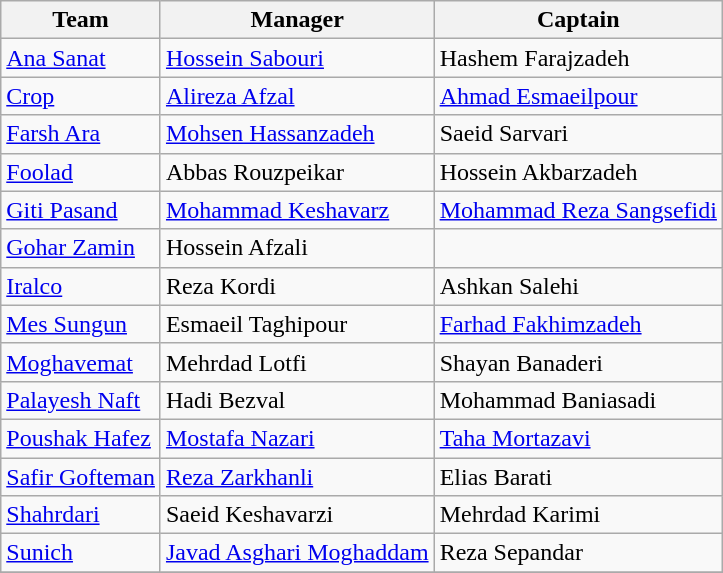<table class="wikitable sortable">
<tr>
<th>Team</th>
<th>Manager</th>
<th>Captain</th>
</tr>
<tr>
<td><a href='#'>Ana Sanat</a></td>
<td> <a href='#'>Hossein Sabouri</a></td>
<td> Hashem Farajzadeh</td>
</tr>
<tr>
<td><a href='#'>Crop</a></td>
<td> <a href='#'>Alireza Afzal</a></td>
<td> <a href='#'>Ahmad Esmaeilpour</a></td>
</tr>
<tr>
<td><a href='#'>Farsh Ara</a></td>
<td> <a href='#'>Mohsen Hassanzadeh</a></td>
<td> Saeid Sarvari</td>
</tr>
<tr>
<td><a href='#'>Foolad</a></td>
<td> Abbas Rouzpeikar</td>
<td> Hossein Akbarzadeh</td>
</tr>
<tr>
<td><a href='#'>Giti Pasand</a></td>
<td> <a href='#'>Mohammad Keshavarz</a></td>
<td> <a href='#'>Mohammad Reza Sangsefidi</a></td>
</tr>
<tr>
<td><a href='#'>Gohar Zamin</a></td>
<td> Hossein Afzali</td>
<td></td>
</tr>
<tr>
<td><a href='#'>Iralco</a></td>
<td> Reza Kordi</td>
<td> Ashkan Salehi</td>
</tr>
<tr>
<td><a href='#'>Mes Sungun</a></td>
<td> Esmaeil Taghipour</td>
<td> <a href='#'>Farhad Fakhimzadeh</a></td>
</tr>
<tr>
<td><a href='#'>Moghavemat</a></td>
<td> Mehrdad Lotfi</td>
<td> Shayan Banaderi</td>
</tr>
<tr>
<td><a href='#'>Palayesh Naft</a></td>
<td> Hadi Bezval</td>
<td> Mohammad Baniasadi</td>
</tr>
<tr>
<td><a href='#'>Poushak Hafez</a></td>
<td> <a href='#'>Mostafa Nazari</a></td>
<td> <a href='#'>Taha Mortazavi</a></td>
</tr>
<tr>
<td><a href='#'>Safir Gofteman</a></td>
<td> <a href='#'>Reza Zarkhanli</a></td>
<td> Elias Barati</td>
</tr>
<tr>
<td><a href='#'>Shahrdari</a></td>
<td> Saeid Keshavarzi</td>
<td> Mehrdad Karimi</td>
</tr>
<tr>
<td><a href='#'>Sunich</a></td>
<td> <a href='#'>Javad Asghari Moghaddam</a></td>
<td> Reza Sepandar</td>
</tr>
<tr>
</tr>
</table>
